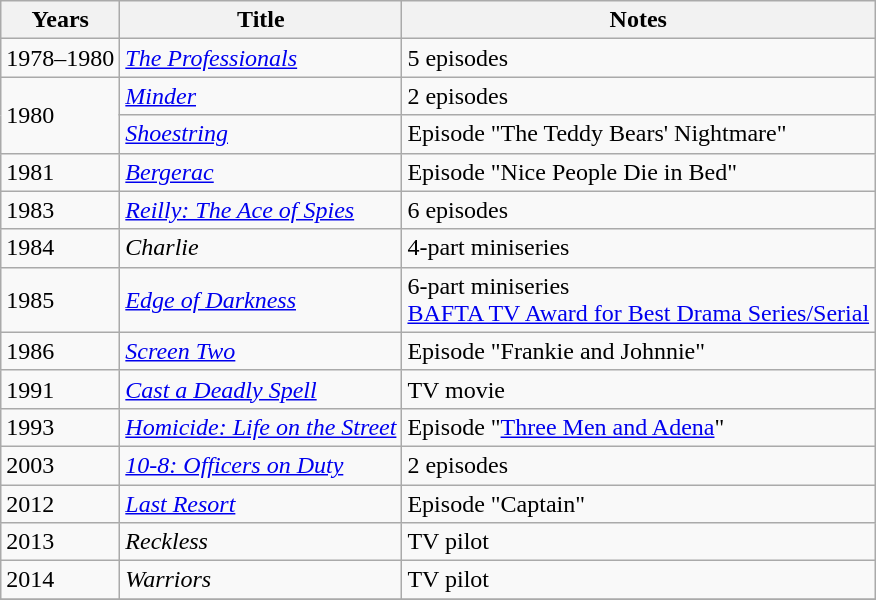<table class="wikitable">
<tr>
<th>Years</th>
<th>Title</th>
<th>Notes</th>
</tr>
<tr>
<td>1978–1980</td>
<td><em><a href='#'>The Professionals</a></em></td>
<td>5 episodes</td>
</tr>
<tr>
<td rowspan=2>1980</td>
<td><em><a href='#'>Minder</a></em></td>
<td>2 episodes</td>
</tr>
<tr>
<td><em><a href='#'>Shoestring</a></em></td>
<td>Episode "The Teddy Bears' Nightmare"</td>
</tr>
<tr>
<td>1981</td>
<td><em><a href='#'>Bergerac</a></em></td>
<td>Episode "Nice People Die in Bed"</td>
</tr>
<tr>
<td>1983</td>
<td><em><a href='#'>Reilly: The Ace of Spies</a></em></td>
<td>6 episodes</td>
</tr>
<tr>
<td>1984</td>
<td><em>Charlie</em></td>
<td>4-part miniseries</td>
</tr>
<tr>
<td>1985</td>
<td><em><a href='#'>Edge of Darkness</a></em></td>
<td>6-part miniseries<br><a href='#'>BAFTA TV Award for Best Drama Series/Serial</a></td>
</tr>
<tr>
<td>1986</td>
<td><em><a href='#'>Screen Two</a></em></td>
<td>Episode "Frankie and Johnnie"</td>
</tr>
<tr>
<td>1991</td>
<td><em><a href='#'>Cast a Deadly Spell</a></em></td>
<td>TV movie</td>
</tr>
<tr>
<td>1993</td>
<td><em><a href='#'>Homicide: Life on the Street</a></em></td>
<td>Episode "<a href='#'>Three Men and Adena</a>"</td>
</tr>
<tr>
<td>2003</td>
<td><em><a href='#'>10-8: Officers on Duty</a></em></td>
<td>2 episodes</td>
</tr>
<tr>
<td>2012</td>
<td><em><a href='#'>Last Resort</a></em></td>
<td>Episode "Captain"</td>
</tr>
<tr>
<td>2013</td>
<td><em>Reckless</em></td>
<td>TV pilot</td>
</tr>
<tr>
<td>2014</td>
<td><em>Warriors</em></td>
<td>TV pilot</td>
</tr>
<tr>
</tr>
</table>
